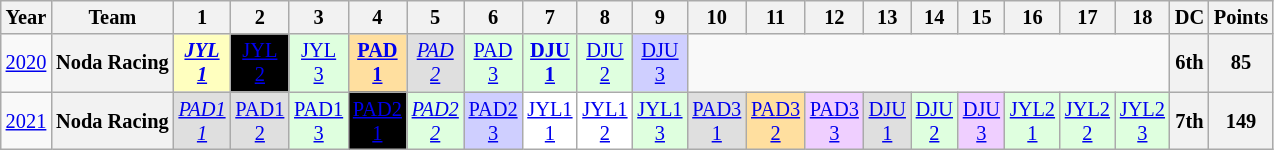<table class="wikitable" style="text-align:center; font-size:85%">
<tr>
<th>Year</th>
<th>Team</th>
<th>1</th>
<th>2</th>
<th>3</th>
<th>4</th>
<th>5</th>
<th>6</th>
<th>7</th>
<th>8</th>
<th>9</th>
<th>10</th>
<th>11</th>
<th>12</th>
<th>13</th>
<th>14</th>
<th>15</th>
<th>16</th>
<th>17</th>
<th>18</th>
<th>DC</th>
<th>Points</th>
</tr>
<tr>
<td><a href='#'>2020</a></td>
<th nowrap>Noda Racing</th>
<td style="background:#FFFFBF;"><strong><em><a href='#'>JYL<br>1</a></em></strong><br></td>
<td style="background:#000000;color:white"><a href='#'><span>JYL<br>2</span></a><br></td>
<td style="background:#DFFFDF;"><a href='#'>JYL<br>3</a><br></td>
<td style="background:#FFDF9F;"><strong><a href='#'>PAD<br>1</a></strong><br></td>
<td style="background:#DFDFDF;"><em><a href='#'>PAD<br>2</a></em><br></td>
<td style="background:#DFFFDF;"><a href='#'>PAD<br>3</a><br></td>
<td style="background:#DFFFDF;"><strong><a href='#'>DJU<br>1</a></strong><br></td>
<td style="background:#DFFFDF;"><a href='#'>DJU<br>2</a><br></td>
<td style="background:#CFCFFF;"><a href='#'>DJU<br>3</a><br></td>
<td colspan=9></td>
<th>6th</th>
<th>85</th>
</tr>
<tr>
<td><a href='#'>2021</a></td>
<th nowrap>Noda Racing</th>
<td style="background:#DFDFDF;"><em><a href='#'>PAD1<br>1</a></em><br></td>
<td style="background:#DFDFDF;"><a href='#'>PAD1<br>2</a><br></td>
<td style="background:#DFFFDF;"><a href='#'>PAD1<br>3</a><br></td>
<td style="background:#000000;color:white"><a href='#'><span>PAD2<br>1</span></a><br></td>
<td style="background:#DFFFDF;"><em><a href='#'>PAD2<br>2</a></em><br></td>
<td style="background:#CFCFFF;"><a href='#'>PAD2<br>3</a><br></td>
<td style="background:#FFFFFF;"><a href='#'>JYL1<br>1</a><br></td>
<td style="background:#FFFFFF;"><a href='#'>JYL1<br>2</a><br></td>
<td style="background:#DFFFDF;"><a href='#'>JYL1<br>3</a><br></td>
<td style="background:#DFDFDF;"><a href='#'>PAD3<br>1</a><br></td>
<td style="background:#FFDF9F;"><a href='#'>PAD3<br>2</a><br></td>
<td style="background:#EFCFFF;"><a href='#'>PAD3<br>3</a><br></td>
<td style="background:#DFDFDF;"><a href='#'>DJU<br>1</a><br></td>
<td style="background:#DFFFDF;"><a href='#'>DJU<br>2</a><br></td>
<td style="background:#EFCFFF;"><a href='#'>DJU<br>3</a><br></td>
<td style="background:#DFFFDF;"><a href='#'>JYL2<br>1</a><br></td>
<td style="background:#DFFFDF;"><a href='#'>JYL2<br>2</a><br></td>
<td style="background:#DFFFDF;"><a href='#'>JYL2<br>3</a><br></td>
<th>7th</th>
<th>149</th>
</tr>
</table>
